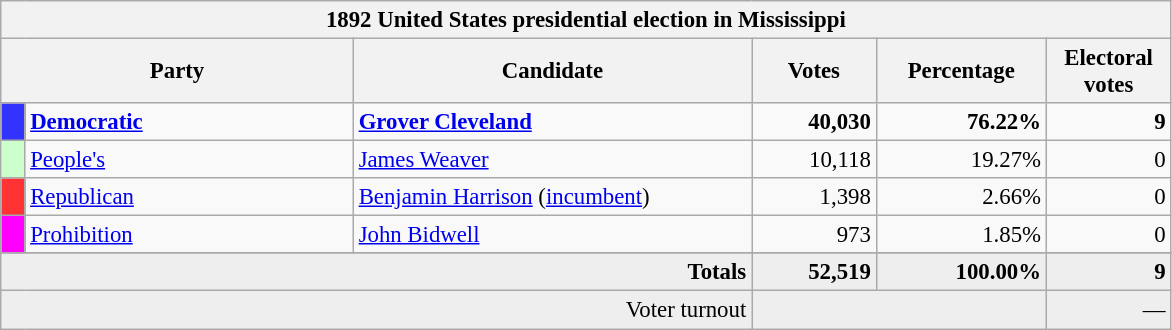<table class="wikitable" style="font-size: 95%;">
<tr>
<th colspan="6">1892 United States presidential election in Mississippi</th>
</tr>
<tr>
<th colspan="2" style="width: 15em">Party</th>
<th style="width: 17em">Candidate</th>
<th style="width: 5em">Votes</th>
<th style="width: 7em">Percentage</th>
<th style="width: 5em">Electoral votes</th>
</tr>
<tr>
<th style="background-color:#3333FF; width: 3px"></th>
<td style="width: 130px"><strong><a href='#'>Democratic</a></strong></td>
<td><strong><a href='#'>Grover Cleveland</a></strong></td>
<td align="right"><strong>40,030</strong></td>
<td align="right"><strong>76.22%</strong></td>
<td align="right"><strong>9</strong></td>
</tr>
<tr>
<th style="background-color:#CCFFCC; width: 3px"></th>
<td style="width: 130px"><a href='#'>People's</a></td>
<td><a href='#'>James Weaver</a></td>
<td align="right">10,118</td>
<td align="right">19.27%</td>
<td align="right">0</td>
</tr>
<tr>
<th style="background-color:#FF3333; width: 3px"></th>
<td style="width: 130px"><a href='#'>Republican</a></td>
<td><a href='#'>Benjamin Harrison</a> (<a href='#'>incumbent</a>)</td>
<td align="right">1,398</td>
<td align="right">2.66%</td>
<td align="right">0</td>
</tr>
<tr>
<th style="background-color:#FF00FF; width: 3px"></th>
<td style="width: 130px"><a href='#'>Prohibition</a></td>
<td><a href='#'>John Bidwell</a></td>
<td align="right">973</td>
<td align="right">1.85%</td>
<td align="right">0</td>
</tr>
<tr>
</tr>
<tr bgcolor="#EEEEEE">
<td colspan="3" align="right"><strong>Totals</strong></td>
<td align="right"><strong>52,519</strong></td>
<td align="right"><strong>100.00%</strong></td>
<td align="right"><strong>9</strong></td>
</tr>
<tr bgcolor="#EEEEEE">
<td colspan="3" align="right">Voter turnout</td>
<td colspan="2" align="right"></td>
<td align="right">—</td>
</tr>
</table>
